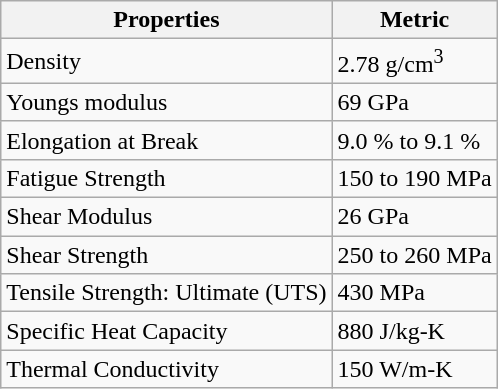<table class="wikitable">
<tr>
<th>Properties</th>
<th>Metric</th>
</tr>
<tr>
<td>Density</td>
<td>2.78 g/cm<sup>3</sup></td>
</tr>
<tr>
<td>Youngs modulus</td>
<td>69 GPa</td>
</tr>
<tr>
<td>Elongation at Break</td>
<td>9.0 % to 9.1 %</td>
</tr>
<tr>
<td>Fatigue Strength</td>
<td>150 to 190 MPa</td>
</tr>
<tr>
<td>Shear Modulus</td>
<td>26 GPa</td>
</tr>
<tr>
<td>Shear Strength</td>
<td>250 to 260 MPa</td>
</tr>
<tr>
<td>Tensile Strength: Ultimate (UTS)</td>
<td>430 MPa</td>
</tr>
<tr>
<td>Specific Heat Capacity</td>
<td>880 J/kg-K</td>
</tr>
<tr>
<td>Thermal Conductivity</td>
<td>150 W/m-K</td>
</tr>
</table>
